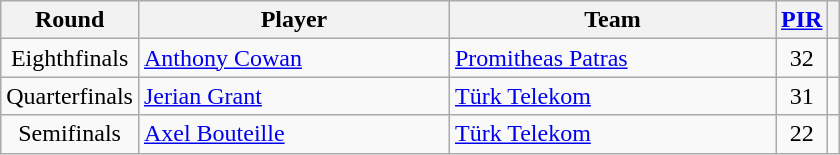<table class="wikitable sortable" style="text-align: center;">
<tr>
<th>Round</th>
<th style="width:200px;">Player</th>
<th style="width:210px;">Team</th>
<th><a href='#'>PIR</a></th>
<th></th>
</tr>
<tr>
<td>Eighthfinals</td>
<td style="text-align:left;"> <a href='#'>Anthony Cowan</a></td>
<td style="text-align:left;"> <a href='#'>Promitheas Patras</a></td>
<td>32</td>
<td></td>
</tr>
<tr>
<td>Quarterfinals</td>
<td style="text-align:left;"> <a href='#'>Jerian Grant</a></td>
<td style="text-align:left;"> <a href='#'>Türk Telekom</a></td>
<td>31</td>
<td></td>
</tr>
<tr>
<td>Semifinals</td>
<td style="text-align:left;"> <a href='#'>Axel Bouteille</a></td>
<td style="text-align:left;"> <a href='#'>Türk Telekom</a></td>
<td>22</td>
<td></td>
</tr>
</table>
